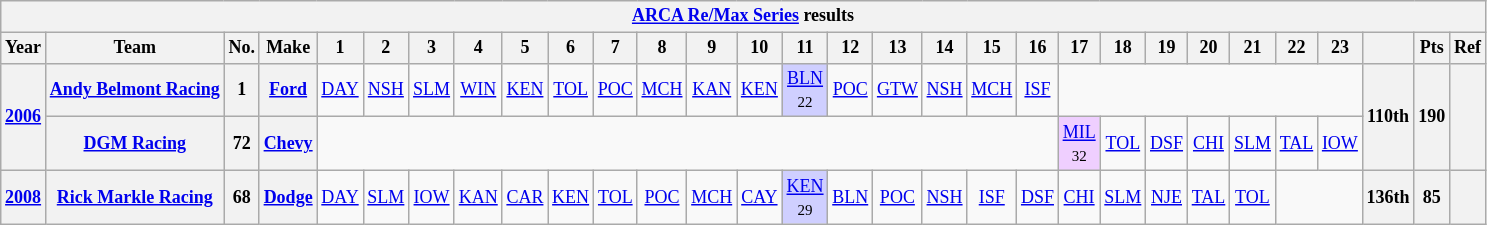<table class="wikitable" style="text-align:center; font-size:75%">
<tr>
<th colspan=45><a href='#'>ARCA Re/Max Series</a> results</th>
</tr>
<tr>
<th>Year</th>
<th>Team</th>
<th>No.</th>
<th>Make</th>
<th>1</th>
<th>2</th>
<th>3</th>
<th>4</th>
<th>5</th>
<th>6</th>
<th>7</th>
<th>8</th>
<th>9</th>
<th>10</th>
<th>11</th>
<th>12</th>
<th>13</th>
<th>14</th>
<th>15</th>
<th>16</th>
<th>17</th>
<th>18</th>
<th>19</th>
<th>20</th>
<th>21</th>
<th>22</th>
<th>23</th>
<th></th>
<th>Pts</th>
<th>Ref</th>
</tr>
<tr>
<th rowspan=2><a href='#'>2006</a></th>
<th><a href='#'>Andy Belmont Racing</a></th>
<th>1</th>
<th><a href='#'>Ford</a></th>
<td><a href='#'>DAY</a></td>
<td><a href='#'>NSH</a></td>
<td><a href='#'>SLM</a></td>
<td><a href='#'>WIN</a></td>
<td><a href='#'>KEN</a></td>
<td><a href='#'>TOL</a></td>
<td><a href='#'>POC</a></td>
<td><a href='#'>MCH</a></td>
<td><a href='#'>KAN</a></td>
<td><a href='#'>KEN</a></td>
<td style="background:#CFCFFF;"><a href='#'>BLN</a><br><small>22</small></td>
<td><a href='#'>POC</a></td>
<td><a href='#'>GTW</a></td>
<td><a href='#'>NSH</a></td>
<td><a href='#'>MCH</a></td>
<td><a href='#'>ISF</a></td>
<td colspan=7></td>
<th rowspan=2>110th</th>
<th rowspan=2>190</th>
<th rowspan=2></th>
</tr>
<tr>
<th><a href='#'>DGM Racing</a></th>
<th>72</th>
<th><a href='#'>Chevy</a></th>
<td colspan=16></td>
<td style="background:#EFCFFF;"><a href='#'>MIL</a><br><small>32</small></td>
<td><a href='#'>TOL</a></td>
<td><a href='#'>DSF</a></td>
<td><a href='#'>CHI</a></td>
<td><a href='#'>SLM</a></td>
<td><a href='#'>TAL</a></td>
<td><a href='#'>IOW</a></td>
</tr>
<tr>
<th><a href='#'>2008</a></th>
<th><a href='#'>Rick Markle Racing</a></th>
<th>68</th>
<th><a href='#'>Dodge</a></th>
<td><a href='#'>DAY</a></td>
<td><a href='#'>SLM</a></td>
<td><a href='#'>IOW</a></td>
<td><a href='#'>KAN</a></td>
<td><a href='#'>CAR</a></td>
<td><a href='#'>KEN</a></td>
<td><a href='#'>TOL</a></td>
<td><a href='#'>POC</a></td>
<td><a href='#'>MCH</a></td>
<td><a href='#'>CAY</a></td>
<td style="background:#CFCFFF;"><a href='#'>KEN</a><br><small>29</small></td>
<td><a href='#'>BLN</a></td>
<td><a href='#'>POC</a></td>
<td><a href='#'>NSH</a></td>
<td><a href='#'>ISF</a></td>
<td><a href='#'>DSF</a></td>
<td><a href='#'>CHI</a></td>
<td><a href='#'>SLM</a></td>
<td><a href='#'>NJE</a></td>
<td><a href='#'>TAL</a></td>
<td><a href='#'>TOL</a></td>
<td colspan=2></td>
<th>136th</th>
<th>85</th>
<th></th>
</tr>
</table>
